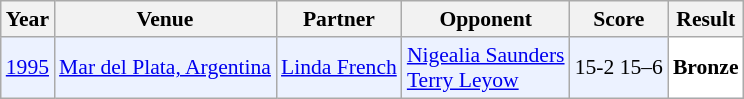<table class="sortable wikitable" style="font-size: 90%;">
<tr>
<th>Year</th>
<th>Venue</th>
<th>Partner</th>
<th>Opponent</th>
<th>Score</th>
<th>Result</th>
</tr>
<tr style="background:#ECF2FF">
<td align="center"><a href='#'>1995</a></td>
<td align="left"><a href='#'>Mar del Plata, Argentina</a></td>
<td align="left"> <a href='#'>Linda French</a></td>
<td align="left"> <a href='#'>Nigealia Saunders</a> <br>  <a href='#'>Terry Leyow</a></td>
<td align="left">15-2 15–6</td>
<td style="text-align:left; background:white"> <strong>Bronze</strong></td>
</tr>
</table>
